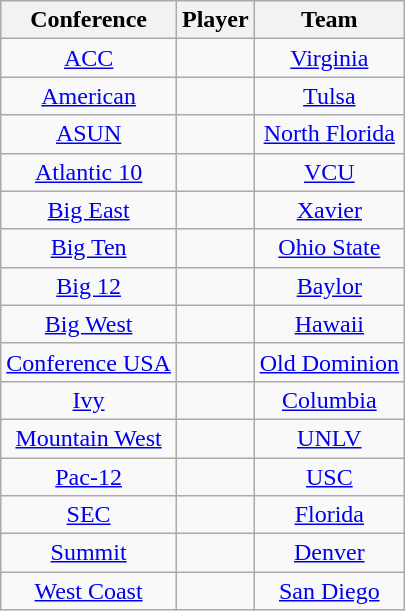<table class="wikitable sortable" style="text-align:center">
<tr>
<th>Conference</th>
<th>Player</th>
<th>Team</th>
</tr>
<tr>
<td><a href='#'>ACC</a></td>
<td></td>
<td><a href='#'>Virginia</a></td>
</tr>
<tr>
<td><a href='#'>American</a></td>
<td></td>
<td><a href='#'>Tulsa</a></td>
</tr>
<tr>
<td><a href='#'>ASUN</a></td>
<td></td>
<td><a href='#'>North Florida</a></td>
</tr>
<tr>
<td><a href='#'>Atlantic 10</a></td>
<td></td>
<td><a href='#'>VCU</a></td>
</tr>
<tr>
<td><a href='#'>Big East</a></td>
<td></td>
<td><a href='#'>Xavier</a></td>
</tr>
<tr>
<td><a href='#'>Big Ten</a></td>
<td></td>
<td><a href='#'>Ohio State</a></td>
</tr>
<tr>
<td><a href='#'>Big 12</a></td>
<td></td>
<td><a href='#'>Baylor</a></td>
</tr>
<tr>
<td><a href='#'>Big West</a></td>
<td></td>
<td><a href='#'>Hawaii</a></td>
</tr>
<tr>
<td><a href='#'>Conference USA</a></td>
<td></td>
<td><a href='#'>Old Dominion</a></td>
</tr>
<tr>
<td><a href='#'>Ivy</a></td>
<td></td>
<td><a href='#'>Columbia</a></td>
</tr>
<tr>
<td><a href='#'>Mountain West</a></td>
<td></td>
<td><a href='#'>UNLV</a></td>
</tr>
<tr>
<td><a href='#'>Pac-12</a></td>
<td></td>
<td><a href='#'>USC</a></td>
</tr>
<tr>
<td><a href='#'>SEC</a></td>
<td></td>
<td><a href='#'>Florida</a></td>
</tr>
<tr>
<td><a href='#'>Summit</a></td>
<td></td>
<td><a href='#'>Denver</a></td>
</tr>
<tr>
<td><a href='#'>West Coast</a></td>
<td></td>
<td><a href='#'>San Diego</a></td>
</tr>
</table>
